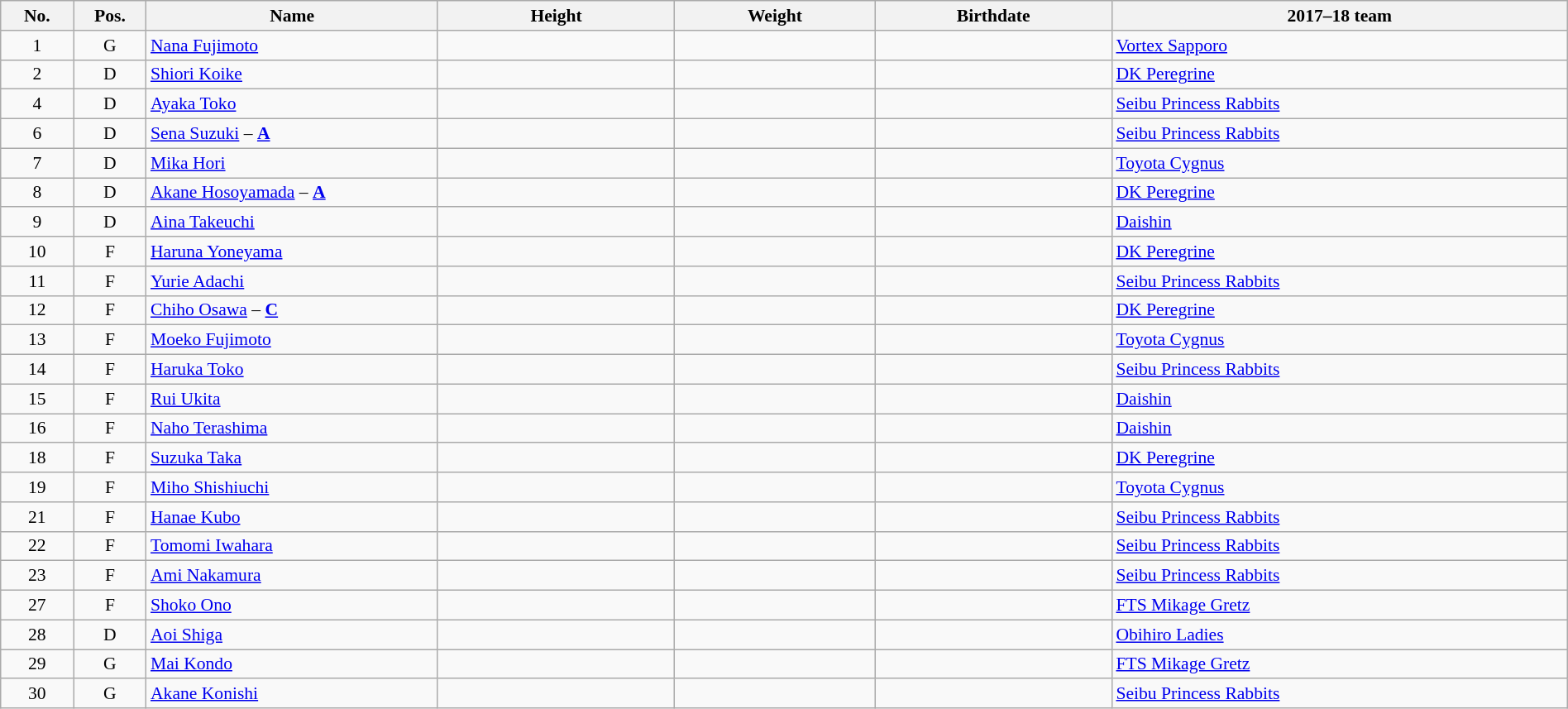<table width="100%" class="wikitable sortable" style="font-size: 90%; text-align: center;">
<tr>
<th style="width:  4%;">No.</th>
<th style="width:  4%;">Pos.</th>
<th style="width: 16%;">Name</th>
<th style="width: 13%;">Height</th>
<th style="width: 11%;">Weight</th>
<th style="width: 13%;">Birthdate</th>
<th style="width: 25%;">2017–18 team</th>
</tr>
<tr>
<td>1</td>
<td>G</td>
<td align=left><a href='#'>Nana Fujimoto</a></td>
<td></td>
<td></td>
<td></td>
<td style="text-align:left;"> <a href='#'>Vortex Sapporo</a></td>
</tr>
<tr>
<td>2</td>
<td>D</td>
<td align=left><a href='#'>Shiori Koike</a></td>
<td></td>
<td></td>
<td></td>
<td style="text-align:left;"> <a href='#'>DK Peregrine</a></td>
</tr>
<tr>
<td>4</td>
<td>D</td>
<td align=left><a href='#'>Ayaka Toko</a></td>
<td></td>
<td></td>
<td></td>
<td style="text-align:left;"> <a href='#'>Seibu Princess Rabbits</a></td>
</tr>
<tr>
<td>6</td>
<td>D</td>
<td align=left><a href='#'>Sena Suzuki</a> – <strong><a href='#'>A</a></strong></td>
<td></td>
<td></td>
<td></td>
<td style="text-align:left;"> <a href='#'>Seibu Princess Rabbits</a></td>
</tr>
<tr>
<td>7</td>
<td>D</td>
<td align=left><a href='#'>Mika Hori</a></td>
<td></td>
<td></td>
<td></td>
<td style="text-align:left;"> <a href='#'>Toyota Cygnus</a></td>
</tr>
<tr>
<td>8</td>
<td>D</td>
<td align=left><a href='#'>Akane Hosoyamada</a> – <strong><a href='#'>A</a></strong></td>
<td></td>
<td></td>
<td></td>
<td style="text-align:left;"> <a href='#'>DK Peregrine</a></td>
</tr>
<tr>
<td>9</td>
<td>D</td>
<td align=left><a href='#'>Aina Takeuchi</a></td>
<td></td>
<td></td>
<td></td>
<td style="text-align:left;"> <a href='#'>Daishin</a></td>
</tr>
<tr>
<td>10</td>
<td>F</td>
<td align=left><a href='#'>Haruna Yoneyama</a></td>
<td></td>
<td></td>
<td></td>
<td style="text-align:left;"> <a href='#'>DK Peregrine</a></td>
</tr>
<tr>
<td>11</td>
<td>F</td>
<td align=left><a href='#'>Yurie Adachi</a></td>
<td></td>
<td></td>
<td></td>
<td style="text-align:left;"> <a href='#'>Seibu Princess Rabbits</a></td>
</tr>
<tr>
<td>12</td>
<td>F</td>
<td align=left><a href='#'>Chiho Osawa</a> – <strong><a href='#'>C</a></strong></td>
<td></td>
<td></td>
<td></td>
<td style="text-align:left;"> <a href='#'>DK Peregrine</a></td>
</tr>
<tr>
<td>13</td>
<td>F</td>
<td align=left><a href='#'>Moeko Fujimoto</a></td>
<td></td>
<td></td>
<td></td>
<td style="text-align:left;"> <a href='#'>Toyota Cygnus</a></td>
</tr>
<tr>
<td>14</td>
<td>F</td>
<td align=left><a href='#'>Haruka Toko</a></td>
<td></td>
<td></td>
<td></td>
<td style="text-align:left;"> <a href='#'>Seibu Princess Rabbits</a></td>
</tr>
<tr>
<td>15</td>
<td>F</td>
<td align=left><a href='#'>Rui Ukita</a></td>
<td></td>
<td></td>
<td></td>
<td style="text-align:left;"> <a href='#'>Daishin</a></td>
</tr>
<tr>
<td>16</td>
<td>F</td>
<td align=left><a href='#'>Naho Terashima</a></td>
<td></td>
<td></td>
<td></td>
<td style="text-align:left;"> <a href='#'>Daishin</a></td>
</tr>
<tr>
<td>18</td>
<td>F</td>
<td align=left><a href='#'>Suzuka Taka</a></td>
<td></td>
<td></td>
<td></td>
<td style="text-align:left;"> <a href='#'>DK Peregrine</a></td>
</tr>
<tr>
<td>19</td>
<td>F</td>
<td align=left><a href='#'>Miho Shishiuchi</a></td>
<td></td>
<td></td>
<td></td>
<td style="text-align:left;"> <a href='#'>Toyota Cygnus</a></td>
</tr>
<tr>
<td>21</td>
<td>F</td>
<td align=left><a href='#'>Hanae Kubo</a></td>
<td></td>
<td></td>
<td></td>
<td style="text-align:left;"> <a href='#'>Seibu Princess Rabbits</a></td>
</tr>
<tr>
<td>22</td>
<td>F</td>
<td align=left><a href='#'>Tomomi Iwahara</a></td>
<td></td>
<td></td>
<td></td>
<td style="text-align:left;"> <a href='#'>Seibu Princess Rabbits</a></td>
</tr>
<tr>
<td>23</td>
<td>F</td>
<td align=left><a href='#'>Ami Nakamura</a></td>
<td></td>
<td></td>
<td></td>
<td style="text-align:left;"> <a href='#'>Seibu Princess Rabbits</a></td>
</tr>
<tr>
<td>27</td>
<td>F</td>
<td align=left><a href='#'>Shoko Ono</a></td>
<td></td>
<td></td>
<td></td>
<td style="text-align:left;"> <a href='#'>FTS Mikage Gretz</a></td>
</tr>
<tr>
<td>28</td>
<td>D</td>
<td align=left><a href='#'>Aoi Shiga</a></td>
<td></td>
<td></td>
<td></td>
<td style="text-align:left;"> <a href='#'>Obihiro Ladies</a></td>
</tr>
<tr>
<td>29</td>
<td>G</td>
<td align=left><a href='#'>Mai Kondo</a></td>
<td></td>
<td></td>
<td></td>
<td style="text-align:left;"> <a href='#'>FTS Mikage Gretz</a></td>
</tr>
<tr>
<td>30</td>
<td>G</td>
<td align=left><a href='#'>Akane Konishi</a></td>
<td></td>
<td></td>
<td></td>
<td style="text-align:left;"> <a href='#'>Seibu Princess Rabbits</a></td>
</tr>
</table>
